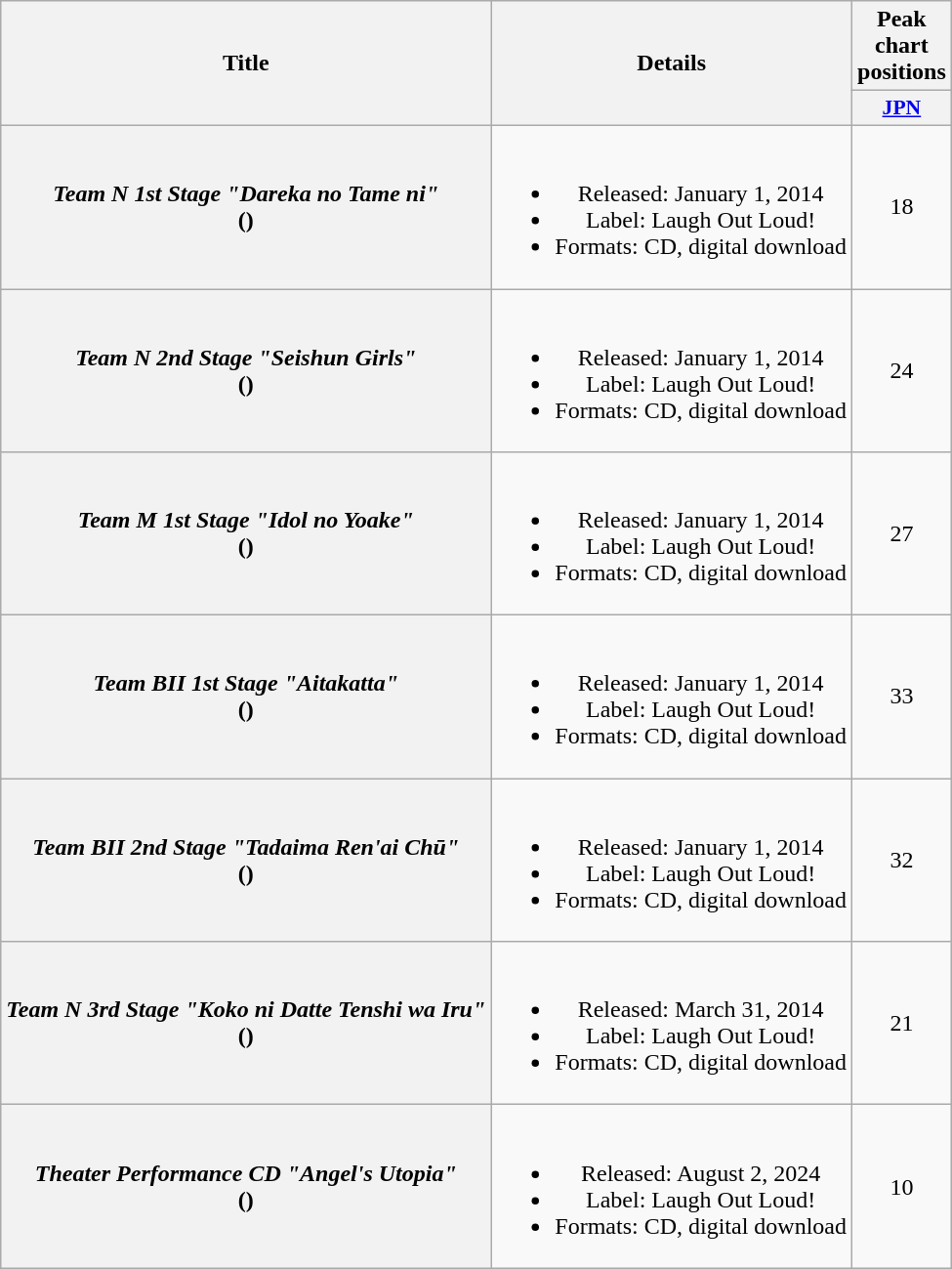<table class="wikitable plainrowheaders" style="text-align:center;">
<tr>
<th rowspan="2">Title</th>
<th rowspan="2">Details</th>
<th colspan="1">Peak chart positions</th>
</tr>
<tr>
<th style="width:3em;font-size:90%;"><a href='#'>JPN</a><br></th>
</tr>
<tr>
<th scope="row"><em>Team N 1st Stage "Dareka no Tame ni"</em><br>()</th>
<td><br><ul><li>Released: January 1, 2014</li><li>Label: Laugh Out Loud!</li><li>Formats: CD, digital download</li></ul></td>
<td>18</td>
</tr>
<tr>
<th scope="row"><em>Team N 2nd Stage "Seishun Girls"</em><br>()</th>
<td><br><ul><li>Released: January 1, 2014</li><li>Label: Laugh Out Loud!</li><li>Formats: CD, digital download</li></ul></td>
<td>24</td>
</tr>
<tr>
<th scope="row"><em>Team M 1st Stage "Idol no Yoake"</em><br>()</th>
<td><br><ul><li>Released: January 1, 2014</li><li>Label: Laugh Out Loud!</li><li>Formats: CD, digital download</li></ul></td>
<td>27</td>
</tr>
<tr>
<th scope="row"><em>Team BII 1st Stage "Aitakatta"</em><br>()</th>
<td><br><ul><li>Released: January 1, 2014</li><li>Label: Laugh Out Loud!</li><li>Formats: CD, digital download</li></ul></td>
<td>33</td>
</tr>
<tr>
<th scope="row"><em>Team BII 2nd Stage "Tadaima Ren'ai Chū"</em><br>()</th>
<td><br><ul><li>Released: January 1, 2014</li><li>Label: Laugh Out Loud!</li><li>Formats: CD, digital download</li></ul></td>
<td>32</td>
</tr>
<tr>
<th scope="row"><em>Team N 3rd Stage "Koko ni Datte Tenshi wa Iru"</em><br>()</th>
<td><br><ul><li>Released: March 31, 2014</li><li>Label: Laugh Out Loud!</li><li>Formats: CD, digital download</li></ul></td>
<td>21</td>
</tr>
<tr>
<th scope="row"><em>Theater Performance CD "Angel's Utopia"</em><br>()</th>
<td><br><ul><li>Released: August 2, 2024</li><li>Label: Laugh Out Loud!</li><li>Formats: CD, digital download</li></ul></td>
<td>10</td>
</tr>
</table>
